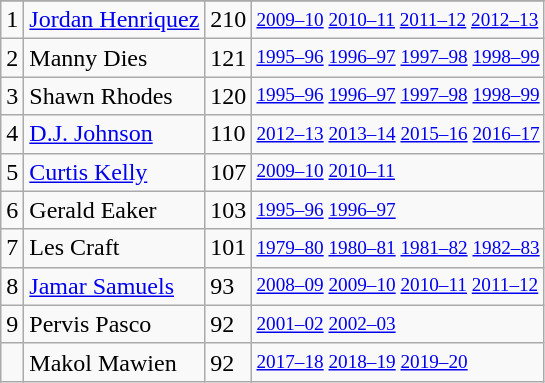<table class="wikitable">
<tr>
</tr>
<tr>
<td>1</td>
<td><a href='#'>Jordan Henriquez</a></td>
<td>210</td>
<td style="font-size:80%;"><a href='#'>2009–10</a> <a href='#'>2010–11</a> <a href='#'>2011–12</a> <a href='#'>2012–13</a></td>
</tr>
<tr>
<td>2</td>
<td>Manny Dies</td>
<td>121</td>
<td style="font-size:80%;"><a href='#'>1995–96</a> <a href='#'>1996–97</a> <a href='#'>1997–98</a> <a href='#'>1998–99</a></td>
</tr>
<tr>
<td>3</td>
<td>Shawn Rhodes</td>
<td>120</td>
<td style="font-size:80%;"><a href='#'>1995–96</a> <a href='#'>1996–97</a> <a href='#'>1997–98</a> <a href='#'>1998–99</a></td>
</tr>
<tr>
<td>4</td>
<td><a href='#'>D.J. Johnson</a></td>
<td>110</td>
<td style="font-size:80%;"><a href='#'>2012–13</a> <a href='#'>2013–14</a> <a href='#'>2015–16</a> <a href='#'>2016–17</a></td>
</tr>
<tr>
<td>5</td>
<td><a href='#'>Curtis Kelly</a></td>
<td>107</td>
<td style="font-size:80%;"><a href='#'>2009–10</a> <a href='#'>2010–11</a></td>
</tr>
<tr>
<td>6</td>
<td>Gerald Eaker</td>
<td>103</td>
<td style="font-size:80%;"><a href='#'>1995–96</a> <a href='#'>1996–97</a></td>
</tr>
<tr>
<td>7</td>
<td>Les Craft</td>
<td>101</td>
<td style="font-size:80%;"><a href='#'>1979–80</a> <a href='#'>1980–81</a> <a href='#'>1981–82</a> <a href='#'>1982–83</a></td>
</tr>
<tr>
<td>8</td>
<td><a href='#'>Jamar Samuels</a></td>
<td>93</td>
<td style="font-size:80%;"><a href='#'>2008–09</a> <a href='#'>2009–10</a> <a href='#'>2010–11</a> <a href='#'>2011–12</a></td>
</tr>
<tr>
<td>9</td>
<td>Pervis Pasco</td>
<td>92</td>
<td style="font-size:80%;"><a href='#'>2001–02</a> <a href='#'>2002–03</a></td>
</tr>
<tr>
<td></td>
<td>Makol Mawien</td>
<td>92</td>
<td style="font-size:80%;"><a href='#'>2017–18</a> <a href='#'>2018–19</a> <a href='#'>2019–20</a></td>
</tr>
</table>
